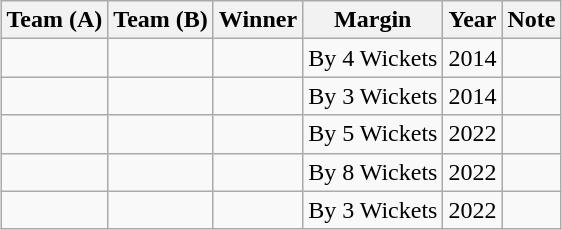<table class="wikitable" style="margin: 1em auto 1em auto">
<tr>
<th>Team (A)</th>
<th>Team (B)</th>
<th>Winner</th>
<th>Margin</th>
<th>Year</th>
<th>Note</th>
</tr>
<tr>
<td></td>
<td></td>
<td></td>
<td>By 4 Wickets</td>
<td>2014</td>
<td></td>
</tr>
<tr>
<td></td>
<td></td>
<td></td>
<td>By 3 Wickets</td>
<td>2014</td>
<td></td>
</tr>
<tr>
<td></td>
<td></td>
<td></td>
<td>By 5 Wickets</td>
<td>2022</td>
<td></td>
</tr>
<tr>
<td></td>
<td></td>
<td></td>
<td>By 8 Wickets</td>
<td>2022</td>
<td></td>
</tr>
<tr>
<td></td>
<td></td>
<td></td>
<td>By 3 Wickets</td>
<td>2022</td>
<td></td>
</tr>
</table>
